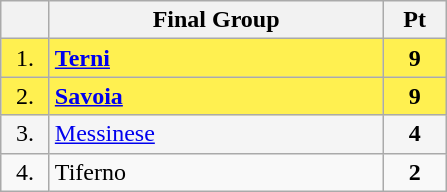<table class="wikitable" style="text-align:center">
<tr>
<th width=25></th>
<th width=215>Final Group</th>
<th width=35>Pt</th>
</tr>
<tr style="background:#FFF050;">
<td>1.</td>
<td align=left><strong><a href='#'>Terni</a></strong></td>
<td><strong>9</strong></td>
</tr>
<tr style="background:#FFF050;">
<td>2.</td>
<td align=left><strong><a href='#'>Savoia</a></strong></td>
<td><strong>9</strong></td>
</tr>
<tr style="background:#f5f5f5;">
<td>3.</td>
<td align=left><a href='#'>Messinese</a></td>
<td><strong>4</strong></td>
</tr>
<tr>
<td>4.</td>
<td align=left>Tiferno</td>
<td><strong>2</strong></td>
</tr>
</table>
